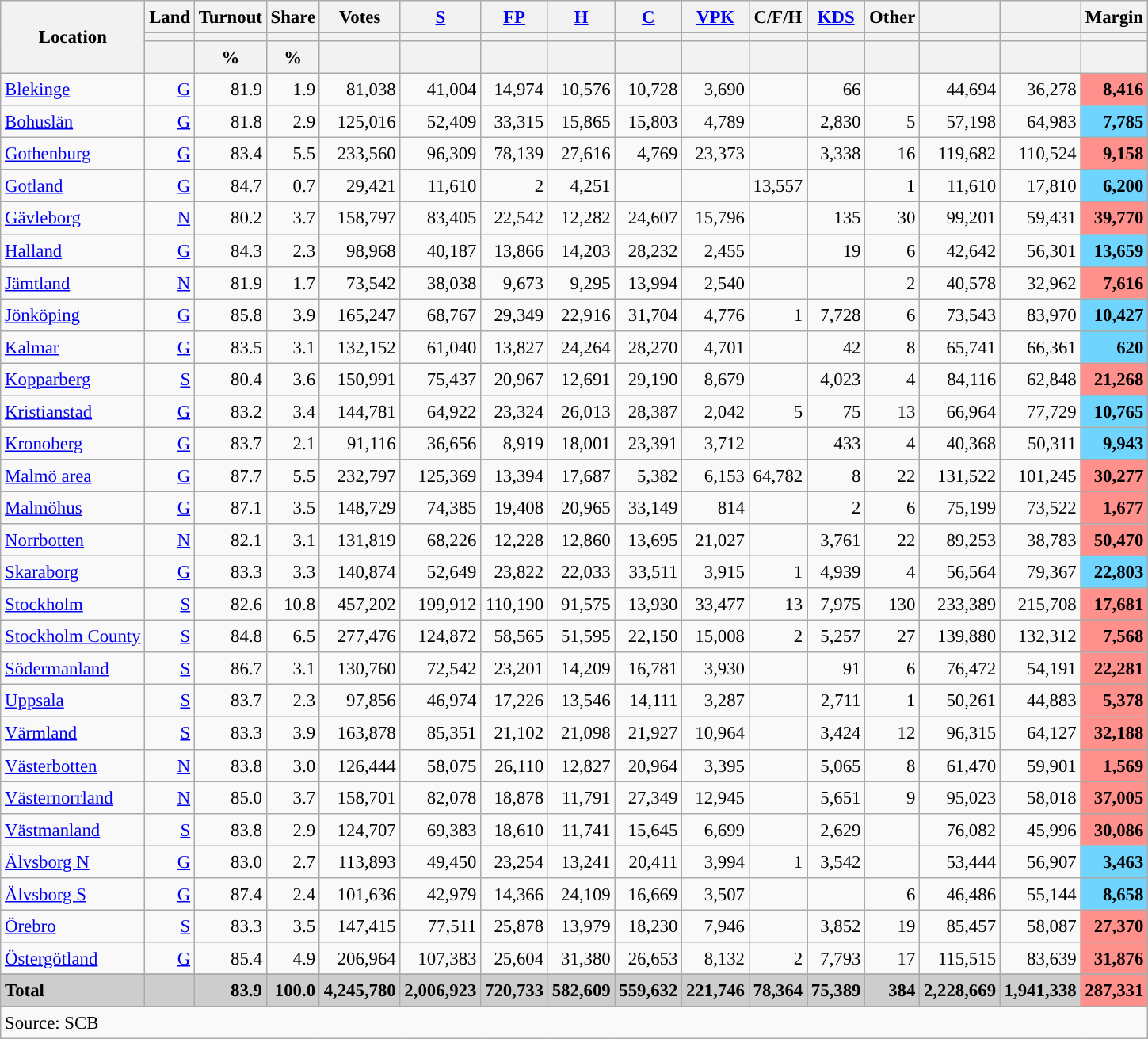<table class="wikitable sortable" style="text-align:right; font-size:95%; line-height:20px;">
<tr>
<th rowspan="3">Location</th>
<th>Land</th>
<th>Turnout</th>
<th>Share</th>
<th>Votes</th>
<th width="30px" class="unsortable"><a href='#'>S</a></th>
<th width="30px" class="unsortable"><a href='#'>FP</a></th>
<th width="30px" class="unsortable"><a href='#'>H</a></th>
<th width="30px" class="unsortable"><a href='#'>C</a></th>
<th width="30px" class="unsortable"><a href='#'>VPK</a></th>
<th width="30px" class="unsortable">C/F/H</th>
<th width="30px" class="unsortable"><a href='#'>KDS</a></th>
<th width="30px" class="unsortable">Other</th>
<th></th>
<th></th>
<th>Margin</th>
</tr>
<tr>
<th></th>
<th></th>
<th></th>
<th></th>
<th style="background:"></th>
<th style="background:"></th>
<th style="background:"></th>
<th style="background:"></th>
<th style="background:"></th>
<th style="background:"></th>
<th style="background:"></th>
<th style="background:"></th>
<th style="background:"></th>
<th style="background:"></th>
<th></th>
</tr>
<tr>
<th></th>
<th data-sort-type="number">%</th>
<th data-sort-type="number">%</th>
<th></th>
<th></th>
<th></th>
<th></th>
<th></th>
<th></th>
<th></th>
<th></th>
<th></th>
<th></th>
<th></th>
<th></th>
</tr>
<tr>
<td align=left><a href='#'>Blekinge</a></td>
<td><a href='#'>G</a></td>
<td>81.9</td>
<td>1.9</td>
<td>81,038</td>
<td>41,004</td>
<td>14,974</td>
<td>10,576</td>
<td>10,728</td>
<td>3,690</td>
<td></td>
<td>66</td>
<td></td>
<td>44,694</td>
<td>36,278</td>
<td bgcolor=#ff908c><strong>8,416</strong></td>
</tr>
<tr>
<td align=left><a href='#'>Bohuslän</a></td>
<td><a href='#'>G</a></td>
<td>81.8</td>
<td>2.9</td>
<td>125,016</td>
<td>52,409</td>
<td>33,315</td>
<td>15,865</td>
<td>15,803</td>
<td>4,789</td>
<td></td>
<td>2,830</td>
<td>5</td>
<td>57,198</td>
<td>64,983</td>
<td bgcolor=#6fd5fe><strong>7,785</strong></td>
</tr>
<tr>
<td align=left><a href='#'>Gothenburg</a></td>
<td><a href='#'>G</a></td>
<td>83.4</td>
<td>5.5</td>
<td>233,560</td>
<td>96,309</td>
<td>78,139</td>
<td>27,616</td>
<td>4,769</td>
<td>23,373</td>
<td></td>
<td>3,338</td>
<td>16</td>
<td>119,682</td>
<td>110,524</td>
<td bgcolor=#ff908c><strong>9,158</strong></td>
</tr>
<tr>
<td align=left><a href='#'>Gotland</a></td>
<td><a href='#'>G</a></td>
<td>84.7</td>
<td>0.7</td>
<td>29,421</td>
<td>11,610</td>
<td>2</td>
<td>4,251</td>
<td></td>
<td></td>
<td>13,557</td>
<td></td>
<td>1</td>
<td>11,610</td>
<td>17,810</td>
<td bgcolor=#6fd5fe><strong>6,200</strong></td>
</tr>
<tr>
<td align=left><a href='#'>Gävleborg</a></td>
<td><a href='#'>N</a></td>
<td>80.2</td>
<td>3.7</td>
<td>158,797</td>
<td>83,405</td>
<td>22,542</td>
<td>12,282</td>
<td>24,607</td>
<td>15,796</td>
<td></td>
<td>135</td>
<td>30</td>
<td>99,201</td>
<td>59,431</td>
<td bgcolor=#ff908c><strong>39,770</strong></td>
</tr>
<tr>
<td align=left><a href='#'>Halland</a></td>
<td><a href='#'>G</a></td>
<td>84.3</td>
<td>2.3</td>
<td>98,968</td>
<td>40,187</td>
<td>13,866</td>
<td>14,203</td>
<td>28,232</td>
<td>2,455</td>
<td></td>
<td>19</td>
<td>6</td>
<td>42,642</td>
<td>56,301</td>
<td bgcolor=#6fd5fe><strong>13,659</strong></td>
</tr>
<tr>
<td align=left><a href='#'>Jämtland</a></td>
<td><a href='#'>N</a></td>
<td>81.9</td>
<td>1.7</td>
<td>73,542</td>
<td>38,038</td>
<td>9,673</td>
<td>9,295</td>
<td>13,994</td>
<td>2,540</td>
<td></td>
<td></td>
<td>2</td>
<td>40,578</td>
<td>32,962</td>
<td bgcolor=#ff908c><strong>7,616</strong></td>
</tr>
<tr>
<td align=left><a href='#'>Jönköping</a></td>
<td><a href='#'>G</a></td>
<td>85.8</td>
<td>3.9</td>
<td>165,247</td>
<td>68,767</td>
<td>29,349</td>
<td>22,916</td>
<td>31,704</td>
<td>4,776</td>
<td>1</td>
<td>7,728</td>
<td>6</td>
<td>73,543</td>
<td>83,970</td>
<td bgcolor=#6fd5fe><strong>10,427</strong></td>
</tr>
<tr>
<td align=left><a href='#'>Kalmar</a></td>
<td><a href='#'>G</a></td>
<td>83.5</td>
<td>3.1</td>
<td>132,152</td>
<td>61,040</td>
<td>13,827</td>
<td>24,264</td>
<td>28,270</td>
<td>4,701</td>
<td></td>
<td>42</td>
<td>8</td>
<td>65,741</td>
<td>66,361</td>
<td bgcolor=#6fd5fe><strong>620</strong></td>
</tr>
<tr>
<td align=left><a href='#'>Kopparberg</a></td>
<td><a href='#'>S</a></td>
<td>80.4</td>
<td>3.6</td>
<td>150,991</td>
<td>75,437</td>
<td>20,967</td>
<td>12,691</td>
<td>29,190</td>
<td>8,679</td>
<td></td>
<td>4,023</td>
<td>4</td>
<td>84,116</td>
<td>62,848</td>
<td bgcolor=#ff908c><strong>21,268</strong></td>
</tr>
<tr>
<td align=left><a href='#'>Kristianstad</a></td>
<td><a href='#'>G</a></td>
<td>83.2</td>
<td>3.4</td>
<td>144,781</td>
<td>64,922</td>
<td>23,324</td>
<td>26,013</td>
<td>28,387</td>
<td>2,042</td>
<td>5</td>
<td>75</td>
<td>13</td>
<td>66,964</td>
<td>77,729</td>
<td bgcolor=#6fd5fe><strong>10,765</strong></td>
</tr>
<tr>
<td align=left><a href='#'>Kronoberg</a></td>
<td><a href='#'>G</a></td>
<td>83.7</td>
<td>2.1</td>
<td>91,116</td>
<td>36,656</td>
<td>8,919</td>
<td>18,001</td>
<td>23,391</td>
<td>3,712</td>
<td></td>
<td>433</td>
<td>4</td>
<td>40,368</td>
<td>50,311</td>
<td bgcolor=#6fd5fe><strong>9,943</strong></td>
</tr>
<tr>
<td align=left><a href='#'>Malmö area</a></td>
<td><a href='#'>G</a></td>
<td>87.7</td>
<td>5.5</td>
<td>232,797</td>
<td>125,369</td>
<td>13,394</td>
<td>17,687</td>
<td>5,382</td>
<td>6,153</td>
<td>64,782</td>
<td>8</td>
<td>22</td>
<td>131,522</td>
<td>101,245</td>
<td bgcolor=#ff908c><strong>30,277</strong></td>
</tr>
<tr>
<td align=left><a href='#'>Malmöhus</a></td>
<td><a href='#'>G</a></td>
<td>87.1</td>
<td>3.5</td>
<td>148,729</td>
<td>74,385</td>
<td>19,408</td>
<td>20,965</td>
<td>33,149</td>
<td>814</td>
<td></td>
<td>2</td>
<td>6</td>
<td>75,199</td>
<td>73,522</td>
<td bgcolor=#ff908c><strong>1,677</strong></td>
</tr>
<tr>
<td align=left><a href='#'>Norrbotten</a></td>
<td><a href='#'>N</a></td>
<td>82.1</td>
<td>3.1</td>
<td>131,819</td>
<td>68,226</td>
<td>12,228</td>
<td>12,860</td>
<td>13,695</td>
<td>21,027</td>
<td></td>
<td>3,761</td>
<td>22</td>
<td>89,253</td>
<td>38,783</td>
<td bgcolor=#ff908c><strong>50,470</strong></td>
</tr>
<tr>
<td align=left><a href='#'>Skaraborg</a></td>
<td><a href='#'>G</a></td>
<td>83.3</td>
<td>3.3</td>
<td>140,874</td>
<td>52,649</td>
<td>23,822</td>
<td>22,033</td>
<td>33,511</td>
<td>3,915</td>
<td>1</td>
<td>4,939</td>
<td>4</td>
<td>56,564</td>
<td>79,367</td>
<td bgcolor=#6fd5fe><strong>22,803</strong></td>
</tr>
<tr>
<td align=left><a href='#'>Stockholm</a></td>
<td><a href='#'>S</a></td>
<td>82.6</td>
<td>10.8</td>
<td>457,202</td>
<td>199,912</td>
<td>110,190</td>
<td>91,575</td>
<td>13,930</td>
<td>33,477</td>
<td>13</td>
<td>7,975</td>
<td>130</td>
<td>233,389</td>
<td>215,708</td>
<td bgcolor=#ff908c><strong>17,681</strong></td>
</tr>
<tr>
<td align=left><a href='#'>Stockholm County</a></td>
<td><a href='#'>S</a></td>
<td>84.8</td>
<td>6.5</td>
<td>277,476</td>
<td>124,872</td>
<td>58,565</td>
<td>51,595</td>
<td>22,150</td>
<td>15,008</td>
<td>2</td>
<td>5,257</td>
<td>27</td>
<td>139,880</td>
<td>132,312</td>
<td bgcolor=#ff908c><strong>7,568</strong></td>
</tr>
<tr>
<td align=left><a href='#'>Södermanland</a></td>
<td><a href='#'>S</a></td>
<td>86.7</td>
<td>3.1</td>
<td>130,760</td>
<td>72,542</td>
<td>23,201</td>
<td>14,209</td>
<td>16,781</td>
<td>3,930</td>
<td></td>
<td>91</td>
<td>6</td>
<td>76,472</td>
<td>54,191</td>
<td bgcolor=#ff908c><strong>22,281</strong></td>
</tr>
<tr>
<td align=left><a href='#'>Uppsala</a></td>
<td><a href='#'>S</a></td>
<td>83.7</td>
<td>2.3</td>
<td>97,856</td>
<td>46,974</td>
<td>17,226</td>
<td>13,546</td>
<td>14,111</td>
<td>3,287</td>
<td></td>
<td>2,711</td>
<td>1</td>
<td>50,261</td>
<td>44,883</td>
<td bgcolor=#ff908c><strong>5,378</strong></td>
</tr>
<tr>
<td align=left><a href='#'>Värmland</a></td>
<td><a href='#'>S</a></td>
<td>83.3</td>
<td>3.9</td>
<td>163,878</td>
<td>85,351</td>
<td>21,102</td>
<td>21,098</td>
<td>21,927</td>
<td>10,964</td>
<td></td>
<td>3,424</td>
<td>12</td>
<td>96,315</td>
<td>64,127</td>
<td bgcolor=#ff908c><strong>32,188</strong></td>
</tr>
<tr>
<td align=left><a href='#'>Västerbotten</a></td>
<td><a href='#'>N</a></td>
<td>83.8</td>
<td>3.0</td>
<td>126,444</td>
<td>58,075</td>
<td>26,110</td>
<td>12,827</td>
<td>20,964</td>
<td>3,395</td>
<td></td>
<td>5,065</td>
<td>8</td>
<td>61,470</td>
<td>59,901</td>
<td bgcolor=#ff908c><strong>1,569</strong></td>
</tr>
<tr>
<td align=left><a href='#'>Västernorrland</a></td>
<td><a href='#'>N</a></td>
<td>85.0</td>
<td>3.7</td>
<td>158,701</td>
<td>82,078</td>
<td>18,878</td>
<td>11,791</td>
<td>27,349</td>
<td>12,945</td>
<td></td>
<td>5,651</td>
<td>9</td>
<td>95,023</td>
<td>58,018</td>
<td bgcolor=#ff908c><strong>37,005</strong></td>
</tr>
<tr>
<td align=left><a href='#'>Västmanland</a></td>
<td><a href='#'>S</a></td>
<td>83.8</td>
<td>2.9</td>
<td>124,707</td>
<td>69,383</td>
<td>18,610</td>
<td>11,741</td>
<td>15,645</td>
<td>6,699</td>
<td></td>
<td>2,629</td>
<td></td>
<td>76,082</td>
<td>45,996</td>
<td bgcolor=#ff908c><strong>30,086</strong></td>
</tr>
<tr>
<td align=left><a href='#'>Älvsborg N</a></td>
<td><a href='#'>G</a></td>
<td>83.0</td>
<td>2.7</td>
<td>113,893</td>
<td>49,450</td>
<td>23,254</td>
<td>13,241</td>
<td>20,411</td>
<td>3,994</td>
<td>1</td>
<td>3,542</td>
<td></td>
<td>53,444</td>
<td>56,907</td>
<td bgcolor=#6fd5fe><strong>3,463</strong></td>
</tr>
<tr>
<td align=left><a href='#'>Älvsborg S</a></td>
<td><a href='#'>G</a></td>
<td>87.4</td>
<td>2.4</td>
<td>101,636</td>
<td>42,979</td>
<td>14,366</td>
<td>24,109</td>
<td>16,669</td>
<td>3,507</td>
<td></td>
<td></td>
<td>6</td>
<td>46,486</td>
<td>55,144</td>
<td bgcolor=#6fd5fe><strong>8,658</strong></td>
</tr>
<tr>
<td align=left><a href='#'>Örebro</a></td>
<td><a href='#'>S</a></td>
<td>83.3</td>
<td>3.5</td>
<td>147,415</td>
<td>77,511</td>
<td>25,878</td>
<td>13,979</td>
<td>18,230</td>
<td>7,946</td>
<td></td>
<td>3,852</td>
<td>19</td>
<td>85,457</td>
<td>58,087</td>
<td bgcolor=#ff908c><strong>27,370</strong></td>
</tr>
<tr>
<td align=left><a href='#'>Östergötland</a></td>
<td><a href='#'>G</a></td>
<td>85.4</td>
<td>4.9</td>
<td>206,964</td>
<td>107,383</td>
<td>25,604</td>
<td>31,380</td>
<td>26,653</td>
<td>8,132</td>
<td>2</td>
<td>7,793</td>
<td>17</td>
<td>115,515</td>
<td>83,639</td>
<td bgcolor=#ff908c><strong>31,876</strong></td>
</tr>
<tr>
</tr>
<tr style="background:#CDCDCD;">
<td align=left><strong>Total</strong></td>
<td></td>
<td><strong>83.9</strong></td>
<td><strong>100.0</strong></td>
<td><strong>4,245,780</strong></td>
<td><strong>2,006,923</strong></td>
<td><strong>720,733</strong></td>
<td><strong>582,609</strong></td>
<td><strong>559,632</strong></td>
<td><strong>221,746</strong></td>
<td><strong>78,364</strong></td>
<td><strong>75,389</strong></td>
<td><strong>384</strong></td>
<td><strong>2,228,669</strong></td>
<td><strong>1,941,338</strong></td>
<td bgcolor=#ff908c><strong>287,331</strong></td>
</tr>
<tr>
<td align=left colspan=16>Source: SCB </td>
</tr>
</table>
